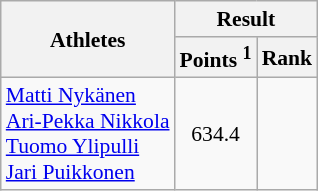<table class="wikitable" border="1" style="font-size:90%">
<tr>
<th rowspan=2>Athletes</th>
<th colspan=2>Result</th>
</tr>
<tr>
<th>Points <sup>1</sup></th>
<th>Rank</th>
</tr>
<tr>
<td><a href='#'>Matti Nykänen</a><br><a href='#'>Ari-Pekka Nikkola</a><br><a href='#'>Tuomo Ylipulli</a><br><a href='#'>Jari Puikkonen</a></td>
<td align=center>634.4</td>
<td align=center></td>
</tr>
</table>
